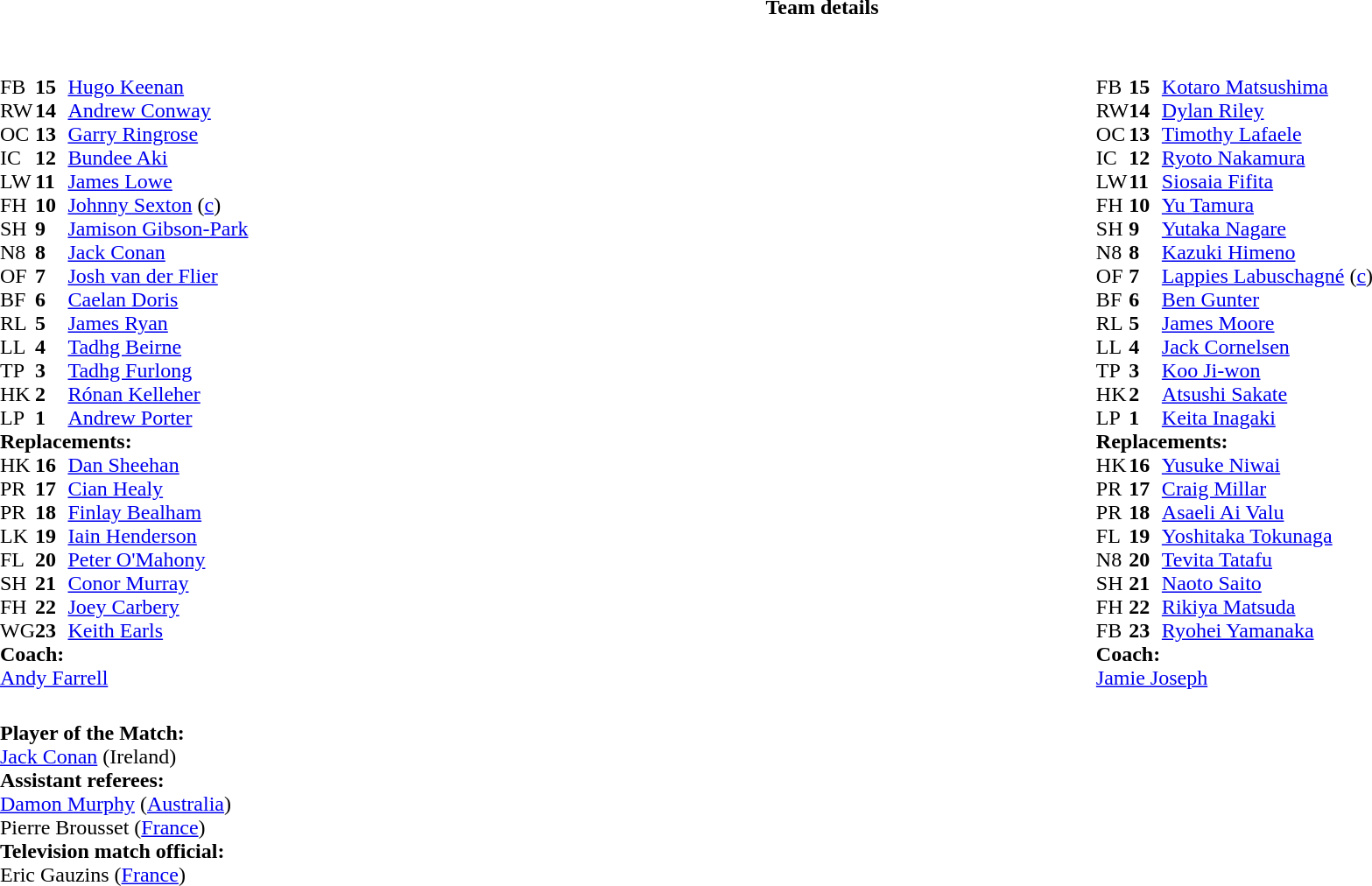<table border="0" style="width:100%;" class="collapsible collapsed">
<tr>
<th>Team details</th>
</tr>
<tr>
<td><br><table style="width:100%">
<tr>
<td style="vertical-align:top;width:50%"><br><table cellspacing="0" cellpadding="0">
<tr>
<th width="25"></th>
<th width="25"></th>
</tr>
<tr>
<td>FB</td>
<td><strong>15</strong></td>
<td><a href='#'>Hugo Keenan</a></td>
</tr>
<tr>
<td>RW</td>
<td><strong>14</strong></td>
<td><a href='#'>Andrew Conway</a></td>
</tr>
<tr>
<td>OC</td>
<td><strong>13</strong></td>
<td><a href='#'>Garry Ringrose</a></td>
</tr>
<tr>
<td>IC</td>
<td><strong>12</strong></td>
<td><a href='#'>Bundee Aki</a></td>
<td></td>
<td></td>
</tr>
<tr>
<td>LW</td>
<td><strong>11</strong></td>
<td><a href='#'>James Lowe</a></td>
</tr>
<tr>
<td>FH</td>
<td><strong>10</strong></td>
<td><a href='#'>Johnny Sexton</a> (<a href='#'>c</a>)</td>
<td></td>
<td></td>
</tr>
<tr>
<td>SH</td>
<td><strong>9</strong></td>
<td><a href='#'>Jamison Gibson-Park</a></td>
<td></td>
<td></td>
</tr>
<tr>
<td>N8</td>
<td><strong>8</strong></td>
<td><a href='#'>Jack Conan</a></td>
</tr>
<tr>
<td>OF</td>
<td><strong>7</strong></td>
<td><a href='#'>Josh van der Flier</a></td>
<td></td>
<td></td>
</tr>
<tr>
<td>BF</td>
<td><strong>6</strong></td>
<td><a href='#'>Caelan Doris</a></td>
</tr>
<tr>
<td>RL</td>
<td><strong>5</strong></td>
<td><a href='#'>James Ryan</a></td>
</tr>
<tr>
<td>LL</td>
<td><strong>4</strong></td>
<td><a href='#'>Tadhg Beirne</a></td>
<td></td>
<td></td>
</tr>
<tr>
<td>TP</td>
<td><strong>3</strong></td>
<td><a href='#'>Tadhg Furlong</a></td>
<td></td>
<td></td>
</tr>
<tr>
<td>HK</td>
<td><strong>2</strong></td>
<td><a href='#'>Rónan Kelleher</a></td>
<td></td>
<td></td>
</tr>
<tr>
<td>LP</td>
<td><strong>1</strong></td>
<td><a href='#'>Andrew Porter</a></td>
<td></td>
<td></td>
</tr>
<tr>
<td colspan="4"><strong>Replacements:</strong></td>
</tr>
<tr>
<td>HK</td>
<td><strong>16</strong></td>
<td><a href='#'>Dan Sheehan</a></td>
<td></td>
<td></td>
</tr>
<tr>
<td>PR</td>
<td><strong>17</strong></td>
<td><a href='#'>Cian Healy</a></td>
<td></td>
<td></td>
</tr>
<tr>
<td>PR</td>
<td><strong>18</strong></td>
<td><a href='#'>Finlay Bealham</a></td>
<td></td>
<td></td>
</tr>
<tr>
<td>LK</td>
<td><strong>19</strong></td>
<td><a href='#'>Iain Henderson</a></td>
<td></td>
<td></td>
</tr>
<tr>
<td>FL</td>
<td><strong>20</strong></td>
<td><a href='#'>Peter O'Mahony</a></td>
<td></td>
<td></td>
</tr>
<tr>
<td>SH</td>
<td><strong>21</strong></td>
<td><a href='#'>Conor Murray</a></td>
<td></td>
<td></td>
</tr>
<tr>
<td>FH</td>
<td><strong>22</strong></td>
<td><a href='#'>Joey Carbery</a></td>
<td></td>
<td></td>
</tr>
<tr>
<td>WG</td>
<td><strong>23</strong></td>
<td><a href='#'>Keith Earls</a></td>
<td></td>
<td></td>
</tr>
<tr>
<td colspan="3"><strong>Coach:</strong></td>
</tr>
<tr>
<td colspan="4"> <a href='#'>Andy Farrell</a></td>
</tr>
</table>
</td>
<td style="vertical-align:top;width:50%"><br><table cellspacing="0" cellpadding="0" style="margin:auto">
<tr>
<th width="25"></th>
<th width="25"></th>
</tr>
<tr>
<td>FB</td>
<td><strong>15</strong></td>
<td><a href='#'>Kotaro Matsushima</a></td>
</tr>
<tr>
<td>RW</td>
<td><strong>14</strong></td>
<td><a href='#'>Dylan Riley</a></td>
</tr>
<tr>
<td>OC</td>
<td><strong>13</strong></td>
<td><a href='#'>Timothy Lafaele</a></td>
<td></td>
<td></td>
<td></td>
<td></td>
<td></td>
</tr>
<tr>
<td>IC</td>
<td><strong>12</strong></td>
<td><a href='#'>Ryoto Nakamura</a></td>
<td></td>
<td></td>
<td></td>
<td></td>
<td></td>
</tr>
<tr>
<td>LW</td>
<td><strong>11</strong></td>
<td><a href='#'>Siosaia Fifita</a></td>
</tr>
<tr>
<td>FH</td>
<td><strong>10</strong></td>
<td><a href='#'>Yu Tamura</a></td>
<td></td>
<td></td>
<td></td>
<td></td>
</tr>
<tr>
<td>SH</td>
<td><strong>9</strong></td>
<td><a href='#'>Yutaka Nagare</a></td>
<td></td>
<td></td>
</tr>
<tr>
<td>N8</td>
<td><strong>8</strong></td>
<td><a href='#'>Kazuki Himeno</a></td>
</tr>
<tr>
<td>OF</td>
<td><strong>7</strong></td>
<td><a href='#'>Lappies Labuschagné</a> (<a href='#'>c</a>)</td>
</tr>
<tr>
<td>BF</td>
<td><strong>6</strong></td>
<td><a href='#'>Ben Gunter</a></td>
<td></td>
<td></td>
</tr>
<tr>
<td>RL</td>
<td><strong>5</strong></td>
<td><a href='#'>James Moore</a></td>
</tr>
<tr>
<td>LL</td>
<td><strong>4</strong></td>
<td><a href='#'>Jack Cornelsen</a></td>
</tr>
<tr>
<td>TP</td>
<td><strong>3</strong></td>
<td><a href='#'>Koo Ji-won</a></td>
<td></td>
<td></td>
</tr>
<tr>
<td>HK</td>
<td><strong>2</strong></td>
<td><a href='#'>Atsushi Sakate</a></td>
<td></td>
<td></td>
</tr>
<tr>
<td>LP</td>
<td><strong>1</strong></td>
<td><a href='#'>Keita Inagaki</a></td>
<td></td>
<td></td>
</tr>
<tr>
<td colspan=3><strong>Replacements:</strong></td>
</tr>
<tr>
<td>HK</td>
<td><strong>16</strong></td>
<td><a href='#'>Yusuke Niwai</a></td>
<td></td>
<td></td>
<td></td>
<td></td>
</tr>
<tr>
<td>PR</td>
<td><strong>17</strong></td>
<td><a href='#'>Craig Millar</a></td>
<td></td>
<td></td>
</tr>
<tr>
<td>PR</td>
<td><strong>18</strong></td>
<td><a href='#'>Asaeli Ai Valu</a></td>
<td></td>
<td></td>
</tr>
<tr>
<td>FL</td>
<td><strong>19</strong></td>
<td><a href='#'>Yoshitaka Tokunaga</a></td>
<td></td>
<td></td>
<td></td>
</tr>
<tr>
<td>N8</td>
<td><strong>20</strong></td>
<td><a href='#'>Tevita Tatafu</a></td>
<td></td>
<td></td>
<td></td>
</tr>
<tr>
<td>SH</td>
<td><strong>21</strong></td>
<td><a href='#'>Naoto Saito</a></td>
<td></td>
<td></td>
</tr>
<tr>
<td>FH</td>
<td><strong>22</strong></td>
<td><a href='#'>Rikiya Matsuda</a></td>
<td></td>
<td></td>
</tr>
<tr>
<td>FB</td>
<td><strong>23</strong></td>
<td><a href='#'>Ryohei Yamanaka</a></td>
<td></td>
<td></td>
<td></td>
<td></td>
</tr>
<tr>
<td colspan=3><strong>Coach:</strong></td>
</tr>
<tr>
<td colspan="4"> <a href='#'>Jamie Joseph</a></td>
</tr>
</table>
</td>
</tr>
</table>
<table style="width:100%">
<tr>
<td><br><strong>Player of the Match:</strong>
<br><a href='#'>Jack Conan</a> (Ireland)<br><strong>Assistant referees:</strong>
<br><a href='#'>Damon Murphy</a> (<a href='#'>Australia</a>)
<br>Pierre Brousset (<a href='#'>France</a>)
<br><strong>Television match official:</strong>
<br>Eric Gauzins (<a href='#'>France</a>)</td>
</tr>
</table>
</td>
</tr>
</table>
